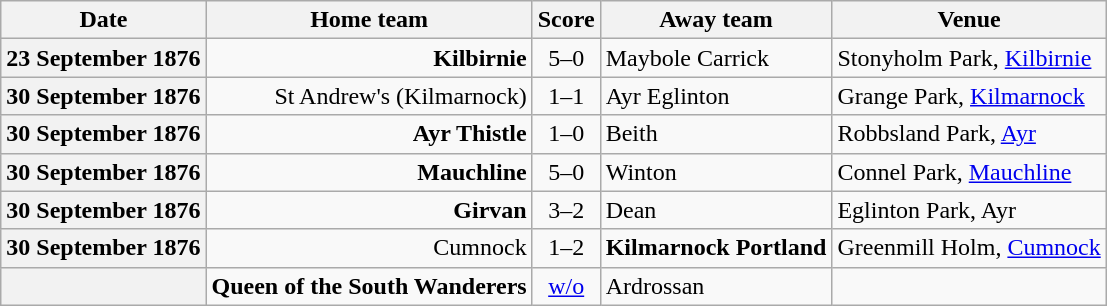<table class="wikitable football-result-list" style="max-width: 80em; text-align: center">
<tr>
<th scope="col">Date</th>
<th scope="col">Home team</th>
<th scope="col">Score</th>
<th scope="col">Away team</th>
<th scope="col">Venue</th>
</tr>
<tr>
<th scope="row">23 September 1876</th>
<td align=right><strong>Kilbirnie</strong></td>
<td>5–0</td>
<td align=left>Maybole Carrick</td>
<td align=left>Stonyholm Park, <a href='#'>Kilbirnie</a></td>
</tr>
<tr>
<th scope="row">30 September 1876</th>
<td align=right>St Andrew's (Kilmarnock)</td>
<td>1–1</td>
<td align=left>Ayr Eglinton</td>
<td align=left>Grange Park, <a href='#'>Kilmarnock</a></td>
</tr>
<tr>
<th scope="row">30 September 1876</th>
<td align=right><strong>Ayr Thistle</strong></td>
<td>1–0</td>
<td align=left>Beith</td>
<td align=left>Robbsland Park, <a href='#'>Ayr</a></td>
</tr>
<tr>
<th scope="row">30 September 1876</th>
<td align=right><strong>Mauchline</strong></td>
<td>5–0</td>
<td align=left>Winton</td>
<td align=left>Connel Park, <a href='#'>Mauchline</a></td>
</tr>
<tr>
<th scope="row">30 September 1876</th>
<td align=right><strong>Girvan</strong></td>
<td>3–2</td>
<td align=left>Dean</td>
<td align=left>Eglinton Park, Ayr</td>
</tr>
<tr>
<th scope="row">30 September 1876</th>
<td align=right>Cumnock</td>
<td>1–2</td>
<td align=left><strong>Kilmarnock Portland</strong></td>
<td align=left>Greenmill Holm, <a href='#'>Cumnock</a></td>
</tr>
<tr>
<th scope="row"></th>
<td align=right><strong>Queen of the South Wanderers</strong></td>
<td><a href='#'>w/o</a></td>
<td align=left>Ardrossan</td>
<td></td>
</tr>
</table>
